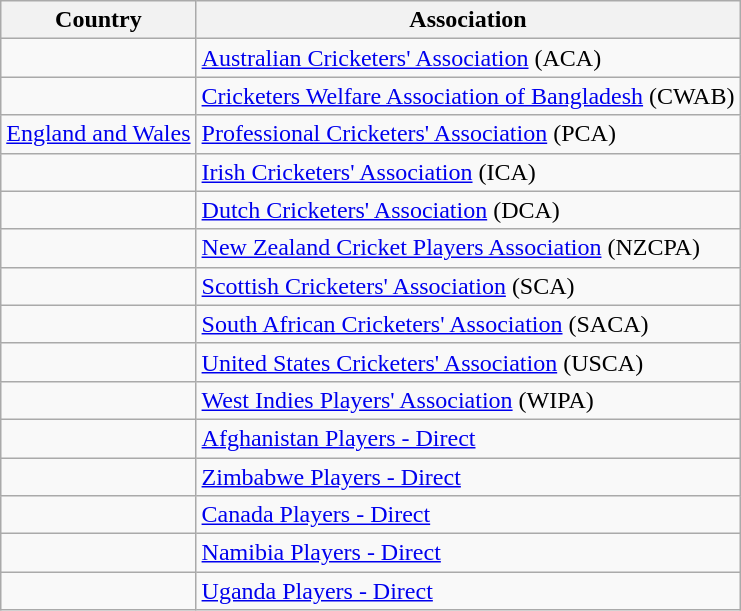<table class="wikitable">
<tr>
<th>Country</th>
<th>Association</th>
</tr>
<tr>
<td></td>
<td><a href='#'>Australian Cricketers' Association</a> (ACA)</td>
</tr>
<tr>
<td></td>
<td><a href='#'>Cricketers Welfare Association of Bangladesh</a> (CWAB)</td>
</tr>
<tr>
<td> <a href='#'>England and Wales</a></td>
<td><a href='#'>Professional Cricketers' Association</a> (PCA)</td>
</tr>
<tr>
<td></td>
<td><a href='#'>Irish Cricketers' Association</a> (ICA)</td>
</tr>
<tr>
<td></td>
<td><a href='#'>Dutch Cricketers' Association</a> (DCA)</td>
</tr>
<tr>
<td></td>
<td><a href='#'>New Zealand Cricket Players Association</a> (NZCPA)</td>
</tr>
<tr>
<td></td>
<td><a href='#'>Scottish Cricketers' Association</a> (SCA)</td>
</tr>
<tr>
<td></td>
<td><a href='#'>South African Cricketers' Association</a> (SACA)</td>
</tr>
<tr>
<td></td>
<td><a href='#'>United States Cricketers' Association</a> (USCA)</td>
</tr>
<tr>
<td></td>
<td><a href='#'>West Indies Players' Association</a> (WIPA)</td>
</tr>
<tr>
<td></td>
<td><a href='#'>Afghanistan Players - Direct</a></td>
</tr>
<tr>
<td></td>
<td><a href='#'>Zimbabwe Players - Direct</a></td>
</tr>
<tr>
<td></td>
<td><a href='#'>Canada Players - Direct</a></td>
</tr>
<tr>
<td></td>
<td><a href='#'>Namibia Players - Direct</a></td>
</tr>
<tr>
<td></td>
<td><a href='#'>Uganda Players - Direct</a></td>
</tr>
</table>
